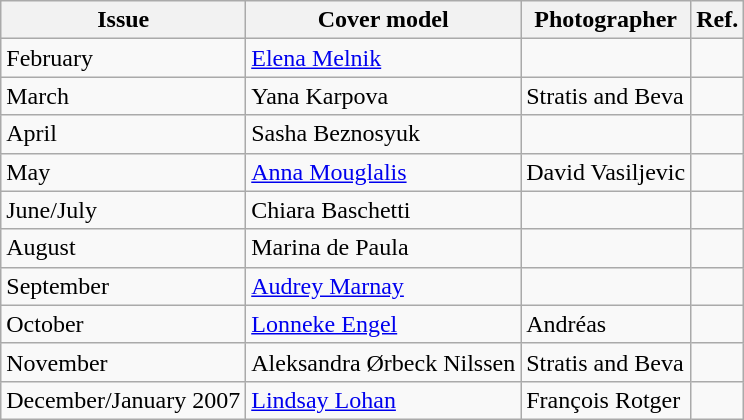<table class="wikitable">
<tr>
<th>Issue</th>
<th>Cover model</th>
<th>Photographer</th>
<th>Ref.</th>
</tr>
<tr>
<td>February</td>
<td><a href='#'>Elena Melnik</a></td>
<td></td>
<td></td>
</tr>
<tr>
<td>March</td>
<td>Yana Karpova</td>
<td>Stratis and Beva</td>
<td></td>
</tr>
<tr>
<td>April</td>
<td>Sasha Beznosyuk</td>
<td></td>
<td></td>
</tr>
<tr>
<td>May</td>
<td><a href='#'>Anna Mouglalis</a></td>
<td>David Vasiljevic</td>
<td></td>
</tr>
<tr>
<td>June/July</td>
<td>Chiara Baschetti</td>
<td></td>
<td></td>
</tr>
<tr>
<td>August</td>
<td>Marina de Paula</td>
<td></td>
<td></td>
</tr>
<tr>
<td>September</td>
<td><a href='#'>Audrey Marnay</a></td>
<td></td>
<td></td>
</tr>
<tr>
<td>October</td>
<td><a href='#'>Lonneke Engel</a></td>
<td>Andréas</td>
<td></td>
</tr>
<tr>
<td>November</td>
<td>Aleksandra Ørbeck Nilssen</td>
<td>Stratis and Beva</td>
<td></td>
</tr>
<tr>
<td>December/January 2007</td>
<td><a href='#'>Lindsay Lohan</a></td>
<td>François Rotger</td>
<td></td>
</tr>
</table>
